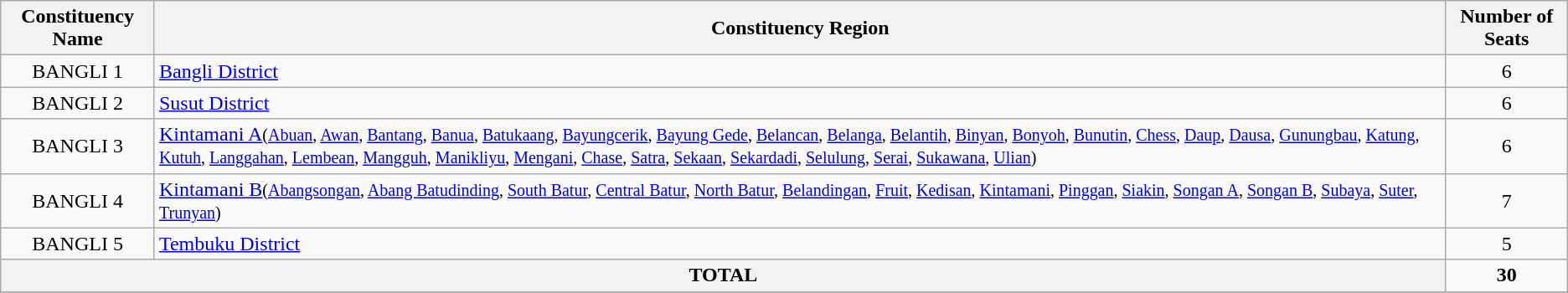<table class="wikitable">
<tr>
<th>Constituency Name</th>
<th>Constituency Region</th>
<th>Number of Seats</th>
</tr>
<tr>
<td align=center>BANGLI 1</td>
<td><a href='#'>Bangli District</a></td>
<td align=center>6</td>
</tr>
<tr>
<td align=center>BANGLI 2</td>
<td><a href='#'>Susut District</a></td>
<td align=center>6</td>
</tr>
<tr>
<td align=center>BANGLI 3</td>
<td><a href='#'>Kintamani A</a><small>(<a href='#'>Abuan</a>, <a href='#'>Awan</a>, <a href='#'>Bantang</a>, <a href='#'>Banua</a>, <a href='#'>Batukaang</a>, <a href='#'>Bayungcerik</a>, <a href='#'>Bayung Gede</a>, <a href='#'>Belancan</a>, <a href='#'>Belanga</a>, <a href='#'>Belantih</a>, <a href='#'>Binyan</a>, <a href='#'>Bonyoh</a>, <a href='#'>Bunutin</a>, <a href='#'>Chess</a>, <a href='#'>Daup</a>, <a href='#'>Dausa</a>, <a href='#'>Gunungbau</a>, <a href='#'>Katung</a>, <a href='#'>Kutuh</a>, <a href='#'>Langgahan</a>, <a href='#'>Lembean</a>, <a href='#'>Mangguh</a>, <a href='#'>Manikliyu</a>, <a href='#'>Mengani</a>, <a href='#'>Chase</a>, <a href='#'>Satra</a>, <a href='#'>Sekaan</a>, <a href='#'>Sekardadi</a>, <a href='#'>Selulung</a>, <a href='#'>Serai</a>, <a href='#'>Sukawana</a>, <a href='#'>Ulian</a>)</small></td>
<td align=center>6</td>
</tr>
<tr>
<td align=center>BANGLI 4</td>
<td><a href='#'>Kintamani B</a><small>(<a href='#'>Abangsongan</a>, <a href='#'>Abang Batudinding</a>, <a href='#'>South Batur</a>, <a href='#'>Central Batur</a>, <a href='#'>North Batur</a>, <a href='#'>Belandingan</a>, <a href='#'>Fruit</a>, <a href='#'>Kedisan</a>, <a href='#'>Kintamani</a>, <a href='#'>Pinggan</a>, <a href='#'>Siakin</a>, <a href='#'>Songan A</a>, <a href='#'>Songan B</a>, <a href='#'>Subaya</a>, <a href='#'>Suter</a>, <a href='#'>Trunyan</a>)</small></td>
<td align=center>7</td>
</tr>
<tr>
<td align=center>BANGLI 5</td>
<td><a href='#'>Tembuku District</a></td>
<td align=center>5</td>
</tr>
<tr>
<th colspan=2>TOTAL</th>
<td align=center><strong>30</strong></td>
</tr>
<tr>
</tr>
</table>
